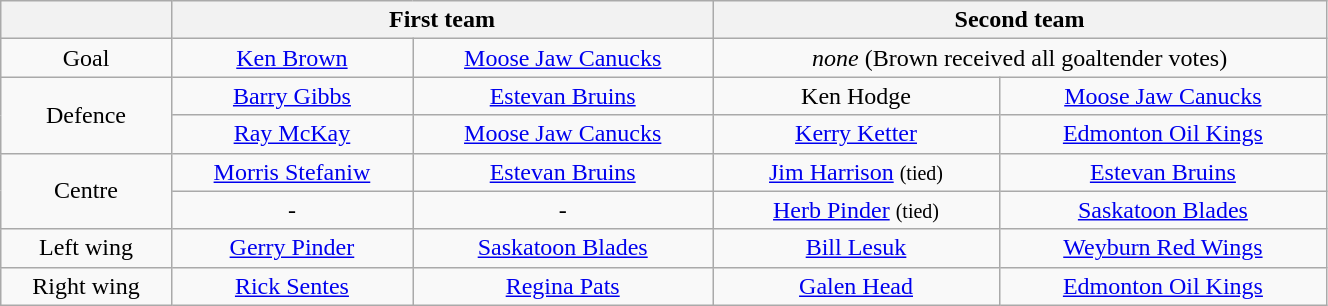<table class="wikitable" style="text-align:center;" width="70%">
<tr>
<th></th>
<th colspan="2">First team</th>
<th colspan="2">Second team</th>
</tr>
<tr>
<td>Goal</td>
<td><a href='#'>Ken Brown</a></td>
<td><a href='#'>Moose Jaw Canucks</a></td>
<td colspan="2"><em>none</em> (Brown received all goaltender votes)</td>
</tr>
<tr>
<td rowspan="2">Defence</td>
<td><a href='#'>Barry Gibbs</a></td>
<td><a href='#'>Estevan Bruins</a></td>
<td>Ken Hodge</td>
<td><a href='#'>Moose Jaw Canucks</a></td>
</tr>
<tr>
<td><a href='#'>Ray McKay</a></td>
<td><a href='#'>Moose Jaw Canucks</a></td>
<td><a href='#'>Kerry Ketter</a></td>
<td><a href='#'>Edmonton Oil Kings</a></td>
</tr>
<tr>
<td rowspan="2">Centre</td>
<td><a href='#'>Morris Stefaniw</a></td>
<td><a href='#'>Estevan Bruins</a></td>
<td><a href='#'>Jim Harrison</a> <small>(tied)</small></td>
<td><a href='#'>Estevan Bruins</a></td>
</tr>
<tr>
<td>-</td>
<td>-</td>
<td><a href='#'>Herb Pinder</a> <small>(tied)</small></td>
<td><a href='#'>Saskatoon Blades</a></td>
</tr>
<tr>
<td>Left wing</td>
<td><a href='#'>Gerry Pinder</a></td>
<td><a href='#'>Saskatoon Blades</a></td>
<td><a href='#'>Bill Lesuk</a></td>
<td><a href='#'>Weyburn Red Wings</a></td>
</tr>
<tr>
<td>Right wing</td>
<td><a href='#'>Rick Sentes</a></td>
<td><a href='#'>Regina Pats</a></td>
<td><a href='#'>Galen Head</a></td>
<td><a href='#'>Edmonton Oil Kings</a></td>
</tr>
</table>
